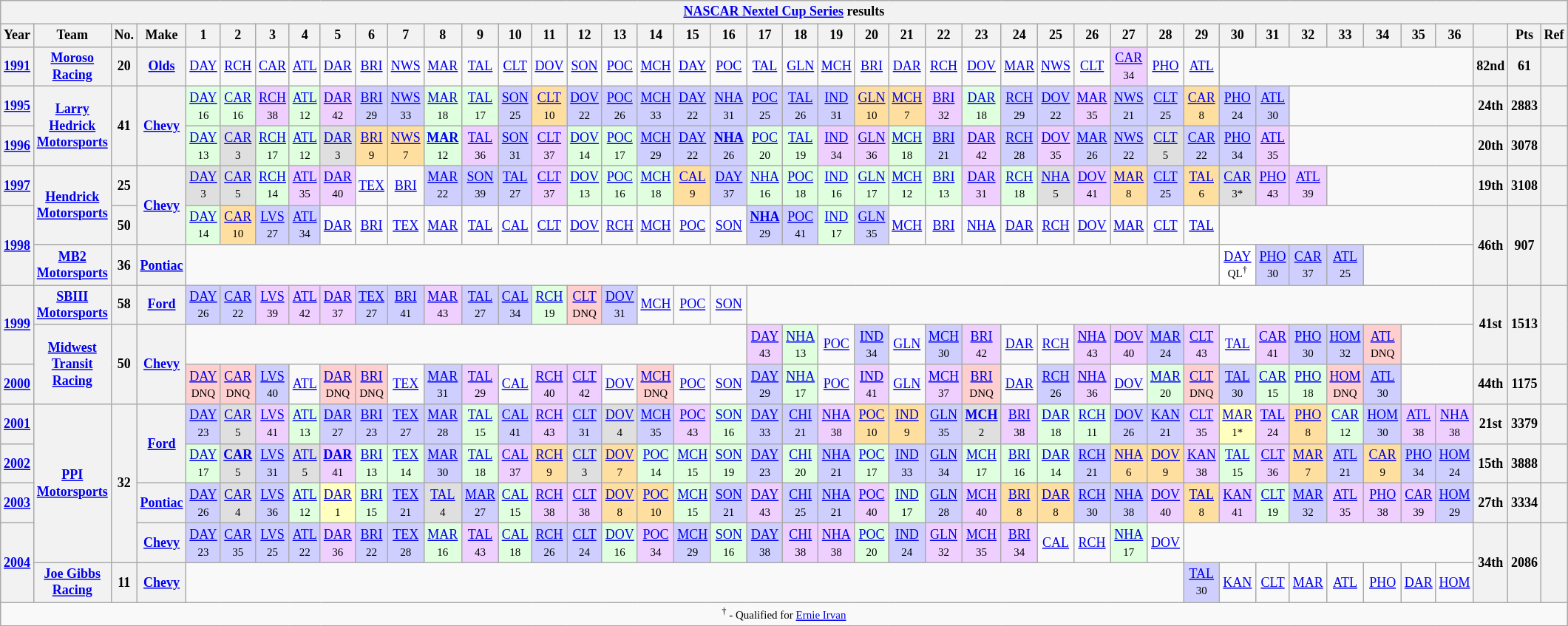<table class="wikitable" style="text-align:center; font-size:75%">
<tr>
<th colspan=45><a href='#'>NASCAR Nextel Cup Series</a> results</th>
</tr>
<tr>
<th>Year</th>
<th>Team</th>
<th>No.</th>
<th>Make</th>
<th>1</th>
<th>2</th>
<th>3</th>
<th>4</th>
<th>5</th>
<th>6</th>
<th>7</th>
<th>8</th>
<th>9</th>
<th>10</th>
<th>11</th>
<th>12</th>
<th>13</th>
<th>14</th>
<th>15</th>
<th>16</th>
<th>17</th>
<th>18</th>
<th>19</th>
<th>20</th>
<th>21</th>
<th>22</th>
<th>23</th>
<th>24</th>
<th>25</th>
<th>26</th>
<th>27</th>
<th>28</th>
<th>29</th>
<th>30</th>
<th>31</th>
<th>32</th>
<th>33</th>
<th>34</th>
<th>35</th>
<th>36</th>
<th></th>
<th>Pts</th>
<th>Ref</th>
</tr>
<tr>
<th><a href='#'>1991</a></th>
<th><a href='#'>Moroso Racing</a></th>
<th>20</th>
<th><a href='#'>Olds</a></th>
<td><a href='#'>DAY</a></td>
<td><a href='#'>RCH</a></td>
<td><a href='#'>CAR</a></td>
<td><a href='#'>ATL</a></td>
<td><a href='#'>DAR</a></td>
<td><a href='#'>BRI</a></td>
<td><a href='#'>NWS</a></td>
<td><a href='#'>MAR</a></td>
<td><a href='#'>TAL</a></td>
<td><a href='#'>CLT</a></td>
<td><a href='#'>DOV</a></td>
<td><a href='#'>SON</a></td>
<td><a href='#'>POC</a></td>
<td><a href='#'>MCH</a></td>
<td><a href='#'>DAY</a></td>
<td><a href='#'>POC</a></td>
<td><a href='#'>TAL</a></td>
<td><a href='#'>GLN</a></td>
<td><a href='#'>MCH</a></td>
<td><a href='#'>BRI</a></td>
<td><a href='#'>DAR</a></td>
<td><a href='#'>RCH</a></td>
<td><a href='#'>DOV</a></td>
<td><a href='#'>MAR</a></td>
<td><a href='#'>NWS</a></td>
<td><a href='#'>CLT</a></td>
<td style="background:#EFCFFF;"><a href='#'>CAR</a><br><small>34</small></td>
<td><a href='#'>PHO</a></td>
<td><a href='#'>ATL</a></td>
<td colspan=7></td>
<th>82nd</th>
<th>61</th>
<th></th>
</tr>
<tr>
<th><a href='#'>1995</a></th>
<th rowspan=2><a href='#'>Larry Hedrick Motorsports</a></th>
<th rowspan=2>41</th>
<th rowspan=2><a href='#'>Chevy</a></th>
<td style="background:#DFFFDF;"><a href='#'>DAY</a><br><small>16</small></td>
<td style="background:#DFFFDF;"><a href='#'>CAR</a><br><small>16</small></td>
<td style="background:#EFCFFF;"><a href='#'>RCH</a><br><small>38</small></td>
<td style="background:#DFFFDF;"><a href='#'>ATL</a><br><small>12</small></td>
<td style="background:#EFCFFF;"><a href='#'>DAR</a><br><small>42</small></td>
<td style="background:#CFCFFF;"><a href='#'>BRI</a><br><small>29</small></td>
<td style="background:#CFCFFF;"><a href='#'>NWS</a><br><small>33</small></td>
<td style="background:#DFFFDF;"><a href='#'>MAR</a><br><small>18</small></td>
<td style="background:#DFFFDF;"><a href='#'>TAL</a><br><small>17</small></td>
<td style="background:#CFCFFF;"><a href='#'>SON</a><br><small>25</small></td>
<td style="background:#FFDF9F;"><a href='#'>CLT</a><br><small>10</small></td>
<td style="background:#CFCFFF;"><a href='#'>DOV</a><br><small>22</small></td>
<td style="background:#CFCFFF;"><a href='#'>POC</a><br><small>26</small></td>
<td style="background:#CFCFFF;"><a href='#'>MCH</a><br><small>33</small></td>
<td style="background:#CFCFFF;"><a href='#'>DAY</a><br><small>22</small></td>
<td style="background:#CFCFFF;"><a href='#'>NHA</a><br><small>31</small></td>
<td style="background:#CFCFFF;"><a href='#'>POC</a><br><small>25</small></td>
<td style="background:#CFCFFF;"><a href='#'>TAL</a><br><small>26</small></td>
<td style="background:#CFCFFF;"><a href='#'>IND</a><br><small>31</small></td>
<td style="background:#FFDF9F;"><a href='#'>GLN</a><br><small>10</small></td>
<td style="background:#FFDF9F;"><a href='#'>MCH</a><br><small>7</small></td>
<td style="background:#EFCFFF;"><a href='#'>BRI</a><br><small>32</small></td>
<td style="background:#DFFFDF;"><a href='#'>DAR</a><br><small>18</small></td>
<td style="background:#CFCFFF;"><a href='#'>RCH</a><br><small>29</small></td>
<td style="background:#CFCFFF;"><a href='#'>DOV</a><br><small>22</small></td>
<td style="background:#EFCFFF;"><a href='#'>MAR</a><br><small>35</small></td>
<td style="background:#CFCFFF;"><a href='#'>NWS</a><br><small>21</small></td>
<td style="background:#CFCFFF;"><a href='#'>CLT</a><br><small>25</small></td>
<td style="background:#FFDF9F;"><a href='#'>CAR</a><br><small>8</small></td>
<td style="background:#CFCFFF;"><a href='#'>PHO</a><br><small>24</small></td>
<td style="background:#CFCFFF;"><a href='#'>ATL</a><br><small>30</small></td>
<td colspan=5></td>
<th>24th</th>
<th>2883</th>
<th></th>
</tr>
<tr>
<th><a href='#'>1996</a></th>
<td style="background:#DFFFDF;"><a href='#'>DAY</a><br><small>13</small></td>
<td style="background:#DFDFDF;"><a href='#'>CAR</a><br><small>3</small></td>
<td style="background:#DFFFDF;"><a href='#'>RCH</a><br><small>17</small></td>
<td style="background:#DFFFDF;"><a href='#'>ATL</a><br><small>12</small></td>
<td style="background:#DFDFDF;"><a href='#'>DAR</a><br><small>3</small></td>
<td style="background:#FFDF9F;"><a href='#'>BRI</a><br><small>9</small></td>
<td style="background:#FFDF9F;"><a href='#'>NWS</a><br><small>7</small></td>
<td style="background:#DFFFDF;"><strong><a href='#'>MAR</a></strong><br><small>12</small></td>
<td style="background:#EFCFFF;"><a href='#'>TAL</a><br><small>36</small></td>
<td style="background:#CFCFFF;"><a href='#'>SON</a><br><small>31</small></td>
<td style="background:#EFCFFF;"><a href='#'>CLT</a><br><small>37</small></td>
<td style="background:#DFFFDF;"><a href='#'>DOV</a><br><small>14</small></td>
<td style="background:#DFFFDF;"><a href='#'>POC</a><br><small>17</small></td>
<td style="background:#CFCFFF;"><a href='#'>MCH</a><br><small>29</small></td>
<td style="background:#CFCFFF;"><a href='#'>DAY</a><br><small>22</small></td>
<td style="background:#CFCFFF;"><strong><a href='#'>NHA</a></strong><br><small>26</small></td>
<td style="background:#DFFFDF;"><a href='#'>POC</a><br><small>20</small></td>
<td style="background:#DFFFDF;"><a href='#'>TAL</a><br><small>19</small></td>
<td style="background:#EFCFFF;"><a href='#'>IND</a><br><small>34</small></td>
<td style="background:#EFCFFF;"><a href='#'>GLN</a><br><small>36</small></td>
<td style="background:#DFFFDF;"><a href='#'>MCH</a><br><small>18</small></td>
<td style="background:#CFCFFF;"><a href='#'>BRI</a><br><small>21</small></td>
<td style="background:#EFCFFF;"><a href='#'>DAR</a><br><small>42</small></td>
<td style="background:#CFCFFF;"><a href='#'>RCH</a><br><small>28</small></td>
<td style="background:#EFCFFF;"><a href='#'>DOV</a><br><small>35</small></td>
<td style="background:#CFCFFF;"><a href='#'>MAR</a><br><small>26</small></td>
<td style="background:#CFCFFF;"><a href='#'>NWS</a><br><small>22</small></td>
<td style="background:#DFDFDF;"><a href='#'>CLT</a><br><small>5</small></td>
<td style="background:#CFCFFF;"><a href='#'>CAR</a><br><small>22</small></td>
<td style="background:#CFCFFF;"><a href='#'>PHO</a><br><small>34</small></td>
<td style="background:#EFCFFF;"><a href='#'>ATL</a><br><small>35</small></td>
<td colspan=5></td>
<th>20th</th>
<th>3078</th>
<th></th>
</tr>
<tr>
<th><a href='#'>1997</a></th>
<th rowspan=2><a href='#'>Hendrick Motorsports</a></th>
<th>25</th>
<th rowspan=2><a href='#'>Chevy</a></th>
<td style="background:#DFDFDF;"><a href='#'>DAY</a><br><small>3</small></td>
<td style="background:#DFDFDF;"><a href='#'>CAR</a><br><small>5</small></td>
<td style="background:#DFFFDF;"><a href='#'>RCH</a><br><small>14</small></td>
<td style="background:#EFCFFF;"><a href='#'>ATL</a><br><small>35</small></td>
<td style="background:#EFCFFF;"><a href='#'>DAR</a><br><small>40</small></td>
<td><a href='#'>TEX</a></td>
<td><a href='#'>BRI</a></td>
<td style="background:#CFCFFF;"><a href='#'>MAR</a><br><small>22</small></td>
<td style="background:#CFCFFF;"><a href='#'>SON</a><br><small>39</small></td>
<td style="background:#CFCFFF;"><a href='#'>TAL</a><br><small>27</small></td>
<td style="background:#EFCFFF;"><a href='#'>CLT</a><br><small>37</small></td>
<td style="background:#DFFFDF;"><a href='#'>DOV</a><br><small>13</small></td>
<td style="background:#DFFFDF;"><a href='#'>POC</a><br><small>16</small></td>
<td style="background:#DFFFDF;"><a href='#'>MCH</a><br><small>18</small></td>
<td style="background:#FFDF9F;"><a href='#'>CAL</a><br><small>9</small></td>
<td style="background:#CFCFFF;"><a href='#'>DAY</a><br><small>37</small></td>
<td style="background:#DFFFDF;"><a href='#'>NHA</a><br><small>16</small></td>
<td style="background:#DFFFDF;"><a href='#'>POC</a><br><small>18</small></td>
<td style="background:#DFFFDF;"><a href='#'>IND</a><br><small>16</small></td>
<td style="background:#DFFFDF;"><a href='#'>GLN</a><br><small>17</small></td>
<td style="background:#DFFFDF;"><a href='#'>MCH</a><br><small>12</small></td>
<td style="background:#DFFFDF;"><a href='#'>BRI</a><br><small>13</small></td>
<td style="background:#EFCFFF;"><a href='#'>DAR</a><br><small>31</small></td>
<td style="background:#DFFFDF;"><a href='#'>RCH</a><br><small>18</small></td>
<td style="background:#DFDFDF;"><a href='#'>NHA</a><br><small>5</small></td>
<td style="background:#EFCFFF;"><a href='#'>DOV</a><br><small>41</small></td>
<td style="background:#FFDF9F;"><a href='#'>MAR</a><br><small>8</small></td>
<td style="background:#CFCFFF;"><a href='#'>CLT</a><br><small>25</small></td>
<td style="background:#FFDF9F;"><a href='#'>TAL</a><br><small>6</small></td>
<td style="background:#DFDFDF;"><a href='#'>CAR</a><br><small>3*</small></td>
<td style="background:#EFCFFF;"><a href='#'>PHO</a><br><small>43</small></td>
<td style="background:#EFCFFF;"><a href='#'>ATL</a><br><small>39</small></td>
<td colspan=4></td>
<th>19th</th>
<th>3108</th>
<th></th>
</tr>
<tr>
<th rowspan=2><a href='#'>1998</a></th>
<th>50</th>
<td style="background:#DFFFDF;"><a href='#'>DAY</a><br><small>14</small></td>
<td style="background:#FFDF9F;"><a href='#'>CAR</a><br><small>10</small></td>
<td style="background:#CFCFFF;"><a href='#'>LVS</a><br><small>27</small></td>
<td style="background:#CFCFFF;"><a href='#'>ATL</a><br><small>34</small></td>
<td><a href='#'>DAR</a></td>
<td><a href='#'>BRI</a></td>
<td><a href='#'>TEX</a></td>
<td><a href='#'>MAR</a></td>
<td><a href='#'>TAL</a></td>
<td><a href='#'>CAL</a></td>
<td><a href='#'>CLT</a></td>
<td><a href='#'>DOV</a></td>
<td><a href='#'>RCH</a></td>
<td><a href='#'>MCH</a></td>
<td><a href='#'>POC</a></td>
<td><a href='#'>SON</a></td>
<td style="background:#CFCFFF;"><strong><a href='#'>NHA</a></strong><br><small>29</small></td>
<td style="background:#CFCFFF;"><a href='#'>POC</a><br><small>41</small></td>
<td style="background:#DFFFDF;"><a href='#'>IND</a><br><small>17</small></td>
<td style="background:#CFCFFF;"><a href='#'>GLN</a><br><small>35</small></td>
<td><a href='#'>MCH</a></td>
<td><a href='#'>BRI</a></td>
<td><a href='#'>NHA</a></td>
<td><a href='#'>DAR</a></td>
<td><a href='#'>RCH</a></td>
<td><a href='#'>DOV</a></td>
<td><a href='#'>MAR</a></td>
<td><a href='#'>CLT</a></td>
<td><a href='#'>TAL</a></td>
<td colspan=7></td>
<th rowspan=2>46th</th>
<th rowspan=2>907</th>
<th rowspan=2></th>
</tr>
<tr>
<th><a href='#'>MB2 Motorsports</a></th>
<th>36</th>
<th><a href='#'>Pontiac</a></th>
<td colspan=29></td>
<td style="background:#FFFFFF;"><a href='#'>DAY</a><br><small>QL<sup>†</sup></small></td>
<td style="background:#CFCFFF;"><a href='#'>PHO</a><br><small>30</small></td>
<td style="background:#CFCFFF;"><a href='#'>CAR</a><br><small>37</small></td>
<td style="background:#CFCFFF;"><a href='#'>ATL</a><br><small>25</small></td>
<td colspan=3></td>
</tr>
<tr>
<th rowspan=2><a href='#'>1999</a></th>
<th><a href='#'>SBIII Motorsports</a></th>
<th>58</th>
<th><a href='#'>Ford</a></th>
<td style="background:#CFCFFF;"><a href='#'>DAY</a><br><small>26</small></td>
<td style="background:#CFCFFF;"><a href='#'>CAR</a><br><small>22</small></td>
<td style="background:#EFCFFF;"><a href='#'>LVS</a><br><small>39</small></td>
<td style="background:#EFCFFF;"><a href='#'>ATL</a><br><small>42</small></td>
<td style="background:#EFCFFF;"><a href='#'>DAR</a><br><small>37</small></td>
<td style="background:#CFCFFF;"><a href='#'>TEX</a><br><small>27</small></td>
<td style="background:#CFCFFF;"><a href='#'>BRI</a><br><small>41</small></td>
<td style="background:#EFCFFF;"><a href='#'>MAR</a><br><small>43</small></td>
<td style="background:#CFCFFF;"><a href='#'>TAL</a><br><small>27</small></td>
<td style="background:#CFCFFF;"><a href='#'>CAL</a><br><small>34</small></td>
<td style="background:#DFFFDF;"><a href='#'>RCH</a><br><small>19</small></td>
<td style="background:#FFCFCF;"><a href='#'>CLT</a><br><small>DNQ</small></td>
<td style="background:#CFCFFF;"><a href='#'>DOV</a><br><small>31</small></td>
<td><a href='#'>MCH</a></td>
<td><a href='#'>POC</a></td>
<td><a href='#'>SON</a></td>
<td colspan=20></td>
<th rowspan=2>41st</th>
<th rowspan=2>1513</th>
<th rowspan=2></th>
</tr>
<tr>
<th rowspan=2><a href='#'>Midwest Transit Racing</a></th>
<th rowspan=2>50</th>
<th rowspan=2><a href='#'>Chevy</a></th>
<td colspan=16></td>
<td style="background:#EFCFFF;"><a href='#'>DAY</a><br><small>43</small></td>
<td style="background:#DFFFDF;"><a href='#'>NHA</a><br><small>13</small></td>
<td><a href='#'>POC</a></td>
<td style="background:#CFCFFF;"><a href='#'>IND</a><br><small>34</small></td>
<td><a href='#'>GLN</a></td>
<td style="background:#CFCFFF;"><a href='#'>MCH</a><br><small>30</small></td>
<td style="background:#EFCFFF;"><a href='#'>BRI</a><br><small>42</small></td>
<td><a href='#'>DAR</a></td>
<td><a href='#'>RCH</a></td>
<td style="background:#EFCFFF;"><a href='#'>NHA</a><br><small>43</small></td>
<td style="background:#EFCFFF;"><a href='#'>DOV</a><br><small>40</small></td>
<td style="background:#CFCFFF;"><a href='#'>MAR</a><br><small>24</small></td>
<td style="background:#EFCFFF;"><a href='#'>CLT</a><br><small>43</small></td>
<td><a href='#'>TAL</a></td>
<td style="background:#EFCFFF;"><a href='#'>CAR</a><br><small>41</small></td>
<td style="background:#CFCFFF;"><a href='#'>PHO</a><br><small>30</small></td>
<td style="background:#CFCFFF;"><a href='#'>HOM</a><br><small>32</small></td>
<td style="background:#FFCFCF;"><a href='#'>ATL</a><br><small>DNQ</small></td>
<td colspan=2></td>
</tr>
<tr>
<th><a href='#'>2000</a></th>
<td style="background:#FFCFCF;"><a href='#'>DAY</a><br><small>DNQ</small></td>
<td style="background:#FFCFCF;"><a href='#'>CAR</a><br><small>DNQ</small></td>
<td style="background:#CFCFFF;"><a href='#'>LVS</a><br><small>40</small></td>
<td><a href='#'>ATL</a></td>
<td style="background:#FFCFCF;"><a href='#'>DAR</a><br><small>DNQ</small></td>
<td style="background:#FFCFCF;"><a href='#'>BRI</a><br><small>DNQ</small></td>
<td><a href='#'>TEX</a></td>
<td style="background:#CFCFFF;"><a href='#'>MAR</a><br><small>31</small></td>
<td style="background:#EFCFFF;"><a href='#'>TAL</a><br><small>29</small></td>
<td><a href='#'>CAL</a></td>
<td style="background:#EFCFFF;"><a href='#'>RCH</a><br><small>40</small></td>
<td style="background:#EFCFFF;"><a href='#'>CLT</a><br><small>42</small></td>
<td><a href='#'>DOV</a></td>
<td style="background:#FFCFCF;"><a href='#'>MCH</a><br><small>DNQ</small></td>
<td><a href='#'>POC</a></td>
<td><a href='#'>SON</a></td>
<td style="background:#CFCFFF;"><a href='#'>DAY</a><br><small>29</small></td>
<td style="background:#DFFFDF;"><a href='#'>NHA</a><br><small>17</small></td>
<td><a href='#'>POC</a></td>
<td style="background:#EFCFFF;"><a href='#'>IND</a><br><small>41</small></td>
<td><a href='#'>GLN</a></td>
<td style="background:#EFCFFF;"><a href='#'>MCH</a><br><small>37</small></td>
<td style="background:#FFCFCF;"><a href='#'>BRI</a><br><small>DNQ</small></td>
<td><a href='#'>DAR</a></td>
<td style="background:#CFCFFF;"><a href='#'>RCH</a><br><small>26</small></td>
<td style="background:#EFCFFF;"><a href='#'>NHA</a><br><small>36</small></td>
<td><a href='#'>DOV</a></td>
<td style="background:#DFFFDF;"><a href='#'>MAR</a><br><small>20</small></td>
<td style="background:#FFCFCF;"><a href='#'>CLT</a><br><small>DNQ</small></td>
<td style="background:#CFCFFF;"><a href='#'>TAL</a><br><small>30</small></td>
<td style="background:#DFFFDF;"><a href='#'>CAR</a><br><small>15</small></td>
<td style="background:#DFFFDF;"><a href='#'>PHO</a><br><small>18</small></td>
<td style="background:#FFCFCF;"><a href='#'>HOM</a><br><small>DNQ</small></td>
<td style="background:#CFCFFF;"><a href='#'>ATL</a><br><small>30</small></td>
<td colspan=2></td>
<th>44th</th>
<th>1175</th>
<th></th>
</tr>
<tr>
<th><a href='#'>2001</a></th>
<th rowspan=4><a href='#'>PPI Motorsports</a></th>
<th rowspan=4>32</th>
<th rowspan=2><a href='#'>Ford</a></th>
<td style="background:#CFCFFF;"><a href='#'>DAY</a><br><small>23</small></td>
<td style="background:#DFDFDF;"><a href='#'>CAR</a><br><small>5</small></td>
<td style="background:#EFCFFF;"><a href='#'>LVS</a><br><small>41</small></td>
<td style="background:#DFFFDF;"><a href='#'>ATL</a><br><small>13</small></td>
<td style="background:#CFCFFF;"><a href='#'>DAR</a><br><small>27</small></td>
<td style="background:#CFCFFF;"><a href='#'>BRI</a><br><small>23</small></td>
<td style="background:#CFCFFF;"><a href='#'>TEX</a><br><small>27</small></td>
<td style="background:#CFCFFF;"><a href='#'>MAR</a><br><small>28</small></td>
<td style="background:#DFFFDF;"><a href='#'>TAL</a><br><small>15</small></td>
<td style="background:#CFCFFF;"><a href='#'>CAL</a><br><small>41</small></td>
<td style="background:#EFCFFF;"><a href='#'>RCH</a><br><small>43</small></td>
<td style="background:#CFCFFF;"><a href='#'>CLT</a><br><small>31</small></td>
<td style="background:#DFDFDF;"><a href='#'>DOV</a><br><small>4</small></td>
<td style="background:#CFCFFF;"><a href='#'>MCH</a><br><small>35</small></td>
<td style="background:#EFCFFF;"><a href='#'>POC</a><br><small>43</small></td>
<td style="background:#DFFFDF;"><a href='#'>SON</a><br><small>16</small></td>
<td style="background:#CFCFFF;"><a href='#'>DAY</a><br><small>33</small></td>
<td style="background:#CFCFFF;"><a href='#'>CHI</a><br><small>21</small></td>
<td style="background:#EFCFFF;"><a href='#'>NHA</a><br><small>38</small></td>
<td style="background:#FFDF9F;"><a href='#'>POC</a><br><small>10</small></td>
<td style="background:#FFDF9F;"><a href='#'>IND</a><br><small>9</small></td>
<td style="background:#CFCFFF;"><a href='#'>GLN</a><br><small>35</small></td>
<td style="background:#DFDFDF;"><strong><a href='#'>MCH</a></strong><br><small>2</small></td>
<td style="background:#EFCFFF;"><a href='#'>BRI</a><br><small>38</small></td>
<td style="background:#DFFFDF;"><a href='#'>DAR</a><br><small>18</small></td>
<td style="background:#DFFFDF;"><a href='#'>RCH</a><br><small>11</small></td>
<td style="background:#CFCFFF;"><a href='#'>DOV</a><br><small>26</small></td>
<td style="background:#CFCFFF;"><a href='#'>KAN</a><br><small>21</small></td>
<td style="background:#EFCFFF;"><a href='#'>CLT</a><br><small>35</small></td>
<td style="background:#FFFFBF;"><a href='#'>MAR</a><br><small>1*</small></td>
<td style="background:#EFCFFF;"><a href='#'>TAL</a><br><small>24</small></td>
<td style="background:#FFDF9F;"><a href='#'>PHO</a><br><small>8</small></td>
<td style="background:#DFFFDF;"><a href='#'>CAR</a><br><small>12</small></td>
<td style="background:#CFCFFF;"><a href='#'>HOM</a><br><small>30</small></td>
<td style="background:#EFCFFF;"><a href='#'>ATL</a><br><small>38</small></td>
<td style="background:#EFCFFF;"><a href='#'>NHA</a><br><small>38</small></td>
<th>21st</th>
<th>3379</th>
<th></th>
</tr>
<tr>
<th><a href='#'>2002</a></th>
<td style="background:#DFFFDF;"><a href='#'>DAY</a><br><small>17</small></td>
<td style="background:#DFDFDF;"><strong><a href='#'>CAR</a></strong><br><small>5</small></td>
<td style="background:#CFCFFF;"><a href='#'>LVS</a><br><small>31</small></td>
<td style="background:#DFDFDF;"><a href='#'>ATL</a><br><small>5</small></td>
<td style="background:#EFCFFF;"><strong><a href='#'>DAR</a></strong><br><small>41</small></td>
<td style="background:#DFFFDF;"><a href='#'>BRI</a><br><small>13</small></td>
<td style="background:#DFFFDF;"><a href='#'>TEX</a><br><small>14</small></td>
<td style="background:#CFCFFF;"><a href='#'>MAR</a><br><small>30</small></td>
<td style="background:#DFFFDF;"><a href='#'>TAL</a><br><small>18</small></td>
<td style="background:#EFCFFF;"><a href='#'>CAL</a><br><small>37</small></td>
<td style="background:#FFDF9F;"><a href='#'>RCH</a><br><small>9</small></td>
<td style="background:#DFDFDF;"><a href='#'>CLT</a><br><small>3</small></td>
<td style="background:#FFDF9F;"><a href='#'>DOV</a><br><small>7</small></td>
<td style="background:#DFFFDF;"><a href='#'>POC</a><br><small>14</small></td>
<td style="background:#DFFFDF;"><a href='#'>MCH</a><br><small>15</small></td>
<td style="background:#DFFFDF;"><a href='#'>SON</a><br><small>19</small></td>
<td style="background:#CFCFFF;"><a href='#'>DAY</a><br><small>23</small></td>
<td style="background:#DFFFDF;"><a href='#'>CHI</a><br><small>20</small></td>
<td style="background:#CFCFFF;"><a href='#'>NHA</a><br><small>21</small></td>
<td style="background:#DFFFDF;"><a href='#'>POC</a><br><small>17</small></td>
<td style="background:#CFCFFF;"><a href='#'>IND</a><br><small>33</small></td>
<td style="background:#CFCFFF;"><a href='#'>GLN</a><br><small>34</small></td>
<td style="background:#DFFFDF;"><a href='#'>MCH</a><br><small>17</small></td>
<td style="background:#DFFFDF;"><a href='#'>BRI</a><br><small>16</small></td>
<td style="background:#DFFFDF;"><a href='#'>DAR</a><br><small>14</small></td>
<td style="background:#CFCFFF;"><a href='#'>RCH</a><br><small>21</small></td>
<td style="background:#FFDF9F;"><a href='#'>NHA</a><br><small>6</small></td>
<td style="background:#FFDF9F;"><a href='#'>DOV</a><br><small>9</small></td>
<td style="background:#EFCFFF;"><a href='#'>KAN</a><br><small>38</small></td>
<td style="background:#DFFFDF;"><a href='#'>TAL</a><br><small>15</small></td>
<td style="background:#EFCFFF;"><a href='#'>CLT</a><br><small>36</small></td>
<td style="background:#FFDF9F;"><a href='#'>MAR</a><br><small>7</small></td>
<td style="background:#CFCFFF;"><a href='#'>ATL</a><br><small>21</small></td>
<td style="background:#FFDF9F;"><a href='#'>CAR</a><br><small>9</small></td>
<td style="background:#CFCFFF;"><a href='#'>PHO</a><br><small>34</small></td>
<td style="background:#CFCFFF;"><a href='#'>HOM</a><br><small>24</small></td>
<th>15th</th>
<th>3888</th>
<th></th>
</tr>
<tr>
<th><a href='#'>2003</a></th>
<th><a href='#'>Pontiac</a></th>
<td style="background:#CFCFFF;"><a href='#'>DAY</a><br><small>26</small></td>
<td style="background:#DFDFDF;"><a href='#'>CAR</a><br><small>4</small></td>
<td style="background:#CFCFFF;"><a href='#'>LVS</a><br><small>36</small></td>
<td style="background:#DFFFDF;"><a href='#'>ATL</a><br><small>12</small></td>
<td style="background:#FFFFBF;"><a href='#'>DAR</a><br><small>1</small></td>
<td style="background:#DFFFDF;"><a href='#'>BRI</a><br><small>15</small></td>
<td style="background:#CFCFFF;"><a href='#'>TEX</a><br><small>21</small></td>
<td style="background:#DFDFDF;"><a href='#'>TAL</a><br><small>4</small></td>
<td style="background:#CFCFFF;"><a href='#'>MAR</a><br><small>27</small></td>
<td style="background:#DFFFDF;"><a href='#'>CAL</a><br><small>15</small></td>
<td style="background:#EFCFFF;"><a href='#'>RCH</a><br><small>38</small></td>
<td style="background:#EFCFFF;"><a href='#'>CLT</a><br><small>38</small></td>
<td style="background:#FFDF9F;"><a href='#'>DOV</a><br><small>8</small></td>
<td style="background:#FFDF9F;"><a href='#'>POC</a><br><small>10</small></td>
<td style="background:#DFFFDF;"><a href='#'>MCH</a><br><small>15</small></td>
<td style="background:#CFCFFF;"><a href='#'>SON</a><br><small>21</small></td>
<td style="background:#EFCFFF;"><a href='#'>DAY</a><br><small>43</small></td>
<td style="background:#CFCFFF;"><a href='#'>CHI</a><br><small>25</small></td>
<td style="background:#CFCFFF;"><a href='#'>NHA</a><br><small>21</small></td>
<td style="background:#EFCFFF;"><a href='#'>POC</a><br><small>40</small></td>
<td style="background:#DFFFDF;"><a href='#'>IND</a><br><small>17</small></td>
<td style="background:#CFCFFF;"><a href='#'>GLN</a><br><small>28</small></td>
<td style="background:#EFCFFF;"><a href='#'>MCH</a><br><small>40</small></td>
<td style="background:#FFDF9F;"><a href='#'>BRI</a><br><small>8</small></td>
<td style="background:#FFDF9F;"><a href='#'>DAR</a><br><small>8</small></td>
<td style="background:#CFCFFF;"><a href='#'>RCH</a><br><small>30</small></td>
<td style="background:#CFCFFF;"><a href='#'>NHA</a><br><small>38</small></td>
<td style="background:#EFCFFF;"><a href='#'>DOV</a><br><small>40</small></td>
<td style="background:#FFDF9F;"><a href='#'>TAL</a><br><small>8</small></td>
<td style="background:#EFCFFF;"><a href='#'>KAN</a><br><small>41</small></td>
<td style="background:#DFFFDF;"><a href='#'>CLT</a><br><small>19</small></td>
<td style="background:#CFCFFF;"><a href='#'>MAR</a><br><small>32</small></td>
<td style="background:#EFCFFF;"><a href='#'>ATL</a><br><small>35</small></td>
<td style="background:#EFCFFF;"><a href='#'>PHO</a><br><small>38</small></td>
<td style="background:#EFCFFF;"><a href='#'>CAR</a><br><small>39</small></td>
<td style="background:#CFCFFF;"><a href='#'>HOM</a><br><small>29</small></td>
<th>27th</th>
<th>3334</th>
<th></th>
</tr>
<tr>
<th rowspan=2><a href='#'>2004</a></th>
<th><a href='#'>Chevy</a></th>
<td style="background:#CFCFFF;"><a href='#'>DAY</a><br><small>23</small></td>
<td style="background:#CFCFFF;"><a href='#'>CAR</a><br><small>35</small></td>
<td style="background:#CFCFFF;"><a href='#'>LVS</a><br><small>25</small></td>
<td style="background:#CFCFFF;"><a href='#'>ATL</a><br><small>22</small></td>
<td style="background:#EFCFFF;"><a href='#'>DAR</a><br><small>36</small></td>
<td style="background:#CFCFFF;"><a href='#'>BRI</a><br><small>22</small></td>
<td style="background:#CFCFFF;"><a href='#'>TEX</a><br><small>28</small></td>
<td style="background:#DFFFDF;"><a href='#'>MAR</a><br><small>16</small></td>
<td style="background:#EFCFFF;"><a href='#'>TAL</a><br><small>43</small></td>
<td style="background:#DFFFDF;"><a href='#'>CAL</a><br><small>18</small></td>
<td style="background:#CFCFFF;"><a href='#'>RCH</a><br><small>26</small></td>
<td style="background:#CFCFFF;"><a href='#'>CLT</a><br><small>24</small></td>
<td style="background:#DFFFDF;"><a href='#'>DOV</a><br><small>16</small></td>
<td style="background:#EFCFFF;"><a href='#'>POC</a><br><small>34</small></td>
<td style="background:#CFCFFF;"><a href='#'>MCH</a><br><small>29</small></td>
<td style="background:#DFFFDF;"><a href='#'>SON</a><br><small>16</small></td>
<td style="background:#CFCFFF;"><a href='#'>DAY</a><br><small>38</small></td>
<td style="background:#EFCFFF;"><a href='#'>CHI</a><br><small>38</small></td>
<td style="background:#EFCFFF;"><a href='#'>NHA</a><br><small>38</small></td>
<td style="background:#DFFFDF;"><a href='#'>POC</a><br><small>20</small></td>
<td style="background:#CFCFFF;"><a href='#'>IND</a><br><small>24</small></td>
<td style="background:#EFCFFF;"><a href='#'>GLN</a><br><small>32</small></td>
<td style="background:#EFCFFF;"><a href='#'>MCH</a><br><small>35</small></td>
<td style="background:#EFCFFF;"><a href='#'>BRI</a><br><small>34</small></td>
<td><a href='#'>CAL</a></td>
<td><a href='#'>RCH</a></td>
<td style="background:#DFFFDF;"><a href='#'>NHA</a><br><small>17</small></td>
<td><a href='#'>DOV</a></td>
<td colspan=8></td>
<th rowspan=2>34th</th>
<th rowspan=2>2086</th>
<th rowspan=2></th>
</tr>
<tr>
<th><a href='#'>Joe Gibbs Racing</a></th>
<th>11</th>
<th><a href='#'>Chevy</a></th>
<td colspan=28></td>
<td style="background:#CFCFFF;"><a href='#'>TAL</a><br><small>30</small></td>
<td><a href='#'>KAN</a></td>
<td><a href='#'>CLT</a></td>
<td><a href='#'>MAR</a></td>
<td><a href='#'>ATL</a></td>
<td><a href='#'>PHO</a></td>
<td><a href='#'>DAR</a></td>
<td><a href='#'>HOM</a></td>
</tr>
<tr>
<td colspan=43><small><sup>†</sup> - Qualified for <a href='#'>Ernie Irvan</a></small></td>
</tr>
</table>
